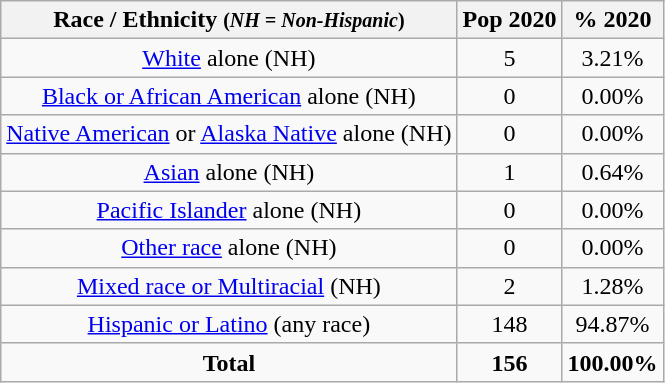<table class="wikitable" style="text-align:center;">
<tr>
<th>Race / Ethnicity <small>(<em>NH = Non-Hispanic</em>)</small></th>
<th>Pop 2020</th>
<th>% 2020</th>
</tr>
<tr>
<td><a href='#'>White</a> alone (NH)</td>
<td>5</td>
<td>3.21%</td>
</tr>
<tr>
<td><a href='#'>Black or African American</a> alone (NH)</td>
<td>0</td>
<td>0.00%</td>
</tr>
<tr>
<td><a href='#'>Native American</a> or <a href='#'>Alaska Native</a> alone (NH)</td>
<td>0</td>
<td>0.00%</td>
</tr>
<tr>
<td><a href='#'>Asian</a> alone (NH)</td>
<td>1</td>
<td>0.64%</td>
</tr>
<tr>
<td><a href='#'>Pacific Islander</a> alone (NH)</td>
<td>0</td>
<td>0.00%</td>
</tr>
<tr>
<td><a href='#'>Other race</a> alone (NH)</td>
<td>0</td>
<td>0.00%</td>
</tr>
<tr>
<td><a href='#'>Mixed race or Multiracial</a> (NH)</td>
<td>2</td>
<td>1.28%</td>
</tr>
<tr>
<td><a href='#'>Hispanic or Latino</a> (any race)</td>
<td>148</td>
<td>94.87%</td>
</tr>
<tr>
<td><strong>Total</strong></td>
<td><strong>156</strong></td>
<td><strong>100.00%</strong></td>
</tr>
</table>
